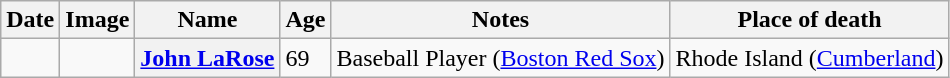<table class="wikitable sortable plainrowheaders">
<tr valign=bottom>
<th scope="col">Date</th>
<th scope="col">Image</th>
<th scope="col">Name</th>
<th scope="col">Age</th>
<th scope="col">Notes</th>
<th scope="col">Place of death</th>
</tr>
<tr>
<td></td>
<td></td>
<th scope="row"><a href='#'>John LaRose</a></th>
<td>69</td>
<td>Baseball Player  (<a href='#'>Boston Red Sox</a>)</td>
<td>Rhode Island (<a href='#'>Cumberland</a>)</td>
</tr>
</table>
